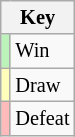<table class="wikitable" style="font-size: 85%">
<tr>
<th colspan="2">Key</th>
</tr>
<tr>
<td bgcolor=#BBF3BB></td>
<td>Win</td>
</tr>
<tr>
<td bgcolor=#FFFFBB></td>
<td>Draw</td>
</tr>
<tr>
<td bgcolor=#FFBBBB></td>
<td>Defeat</td>
</tr>
</table>
